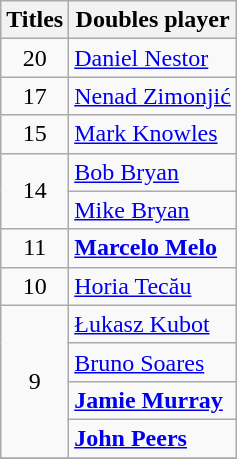<table class="wikitable nowrap" style="display:inline-table;">
<tr>
<th>Titles</th>
<th>Doubles player</th>
</tr>
<tr>
<td align=center>20</td>
<td> <a href='#'>Daniel Nestor</a></td>
</tr>
<tr>
<td align=center>17</td>
<td> <a href='#'>Nenad Zimonjić</a></td>
</tr>
<tr>
<td align=center>15</td>
<td> <a href='#'>Mark Knowles</a></td>
</tr>
<tr>
<td rowspan="2" align=center>14</td>
<td> <a href='#'>Bob Bryan</a></td>
</tr>
<tr>
<td> <a href='#'>Mike Bryan</a></td>
</tr>
<tr>
<td rowspan="1" align=center>11</td>
<td> <strong><a href='#'>Marcelo Melo</a></strong></td>
</tr>
<tr>
<td rowspan="1" align=center>10</td>
<td> <a href='#'>Horia Tecău</a></td>
</tr>
<tr>
<td rowspan="4" align=center>9</td>
<td> <a href='#'>Łukasz Kubot</a></td>
</tr>
<tr>
<td> <a href='#'>Bruno Soares</a></td>
</tr>
<tr>
<td> <strong><a href='#'>Jamie Murray</a> </strong></td>
</tr>
<tr>
<td> <strong><a href='#'>John Peers</a></strong></td>
</tr>
<tr>
</tr>
</table>
